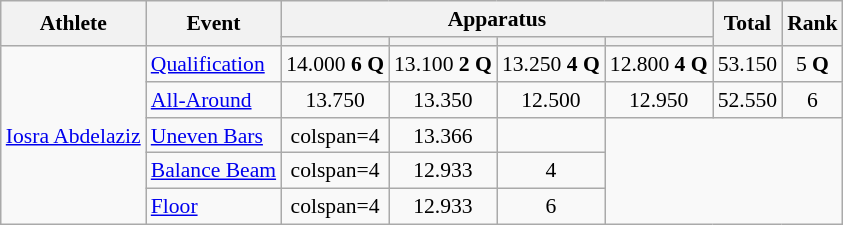<table class="wikitable" style="font-size:90%">
<tr>
<th rowspan=2>Athlete</th>
<th rowspan=2>Event</th>
<th colspan =4>Apparatus</th>
<th rowspan=2>Total</th>
<th rowspan=2>Rank</th>
</tr>
<tr style="font-size:95%">
<th></th>
<th></th>
<th></th>
<th></th>
</tr>
<tr align=center>
<td align=left rowspan=6><a href='#'>Iosra Abdelaziz</a></td>
<td align=left><a href='#'>Qualification</a></td>
<td>14.000	<strong>6 Q		</strong></td>
<td>13.100	<strong>2 Q</strong></td>
<td>13.250	<strong>4 Q</strong></td>
<td>12.800	<strong>4 Q</strong></td>
<td>53.150</td>
<td>5 <strong>Q</strong></td>
</tr>
<tr align=center>
<td align=left><a href='#'>All-Around</a></td>
<td>13.750</td>
<td>13.350</td>
<td>12.500</td>
<td>12.950</td>
<td>52.550</td>
<td>6</td>
</tr>
<tr align=center>
<td align=left><a href='#'>Uneven Bars</a></td>
<td>colspan=4 </td>
<td>13.366</td>
<td></td>
</tr>
<tr align=center>
<td align=left><a href='#'>Balance Beam</a></td>
<td>colspan=4 </td>
<td>12.933</td>
<td>4</td>
</tr>
<tr align=center>
<td align=left><a href='#'>Floor</a></td>
<td>colspan=4 </td>
<td>12.933</td>
<td>6</td>
</tr>
</table>
